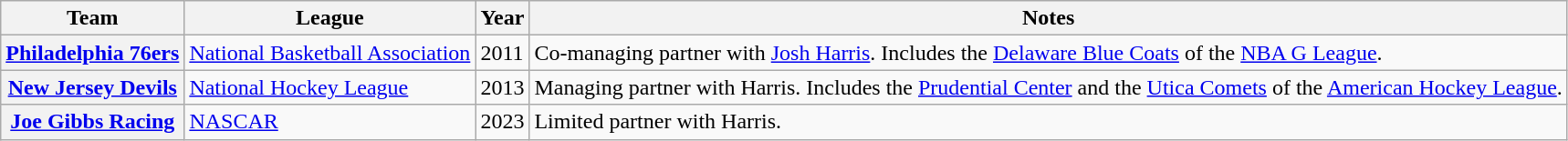<table class="wikitable sortable"  width="auto">
<tr>
<th scope="col">Team</th>
<th scope="col">League</th>
<th scope="col">Year</th>
<th scope="col">Notes</th>
</tr>
<tr>
<th scope=rowgroup><a href='#'>Philadelphia 76ers</a></th>
<td><a href='#'>National Basketball Association</a></td>
<td>2011</td>
<td>Co-managing partner with <a href='#'>Josh Harris</a>. Includes the <a href='#'>Delaware Blue Coats</a> of the <a href='#'>NBA G League</a>.</td>
</tr>
<tr>
<th scope=rowgroup><a href='#'>New Jersey Devils</a></th>
<td><a href='#'>National Hockey League</a></td>
<td>2013</td>
<td>Managing partner with Harris. Includes the <a href='#'>Prudential Center</a> and the <a href='#'>Utica Comets</a> of the <a href='#'>American Hockey League</a>.</td>
</tr>
<tr>
<th scope=rowgroup><a href='#'>Joe Gibbs Racing</a></th>
<td><a href='#'>NASCAR</a></td>
<td>2023</td>
<td>Limited partner with Harris.</td>
</tr>
</table>
